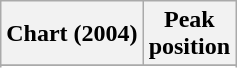<table class="wikitable plainrowheaders">
<tr>
<th>Chart (2004)</th>
<th>Peak<br>position</th>
</tr>
<tr>
</tr>
<tr>
</tr>
</table>
